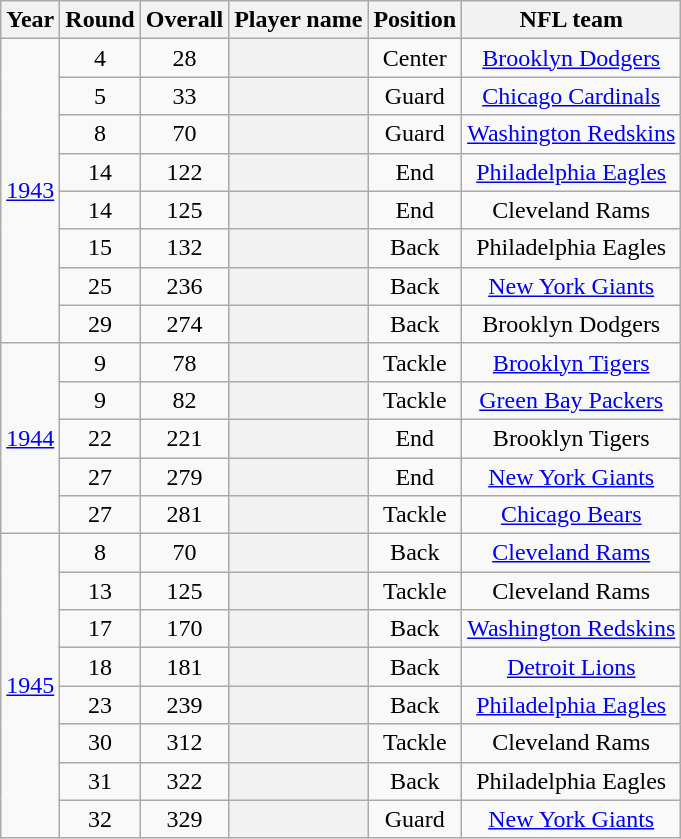<table class="wikitable sortable" style="text-align:center">
<tr>
<th scope="col">Year</th>
<th scope="col">Round</th>
<th scope="col">Overall</th>
<th scope="col">Player name</th>
<th scope="col">Position</th>
<th scope="col">NFL team</th>
</tr>
<tr>
<td rowspan=8><a href='#'>1943</a></td>
<td>4</td>
<td>28</td>
<th></th>
<td>Center</td>
<td><a href='#'>Brooklyn Dodgers</a></td>
</tr>
<tr>
<td>5</td>
<td>33</td>
<th></th>
<td>Guard</td>
<td><a href='#'>Chicago Cardinals</a></td>
</tr>
<tr>
<td>8</td>
<td>70</td>
<th></th>
<td>Guard</td>
<td><a href='#'>Washington Redskins</a></td>
</tr>
<tr>
<td>14</td>
<td>122</td>
<th></th>
<td>End</td>
<td><a href='#'>Philadelphia Eagles</a></td>
</tr>
<tr>
<td>14</td>
<td>125</td>
<th></th>
<td>End</td>
<td>Cleveland Rams</td>
</tr>
<tr>
<td>15</td>
<td>132</td>
<th></th>
<td>Back</td>
<td>Philadelphia Eagles</td>
</tr>
<tr>
<td>25</td>
<td>236</td>
<th></th>
<td>Back</td>
<td><a href='#'>New York Giants</a></td>
</tr>
<tr>
<td>29</td>
<td>274</td>
<th></th>
<td>Back</td>
<td>Brooklyn Dodgers</td>
</tr>
<tr>
<td rowspan=5><a href='#'>1944</a></td>
<td>9</td>
<td>78</td>
<th></th>
<td>Tackle</td>
<td><a href='#'>Brooklyn Tigers</a></td>
</tr>
<tr>
<td>9</td>
<td>82</td>
<th></th>
<td>Tackle</td>
<td><a href='#'>Green Bay Packers</a></td>
</tr>
<tr>
<td>22</td>
<td>221</td>
<th></th>
<td>End</td>
<td>Brooklyn Tigers</td>
</tr>
<tr>
<td>27</td>
<td>279</td>
<th></th>
<td>End</td>
<td><a href='#'>New York Giants</a></td>
</tr>
<tr>
<td>27</td>
<td>281</td>
<th></th>
<td>Tackle</td>
<td><a href='#'>Chicago Bears</a></td>
</tr>
<tr>
<td rowspan=8><a href='#'>1945</a></td>
<td>8</td>
<td>70</td>
<th></th>
<td>Back</td>
<td><a href='#'>Cleveland Rams</a></td>
</tr>
<tr>
<td>13</td>
<td>125</td>
<th></th>
<td>Tackle</td>
<td>Cleveland Rams</td>
</tr>
<tr>
<td>17</td>
<td>170</td>
<th></th>
<td>Back</td>
<td><a href='#'>Washington Redskins</a></td>
</tr>
<tr>
<td>18</td>
<td>181</td>
<th></th>
<td>Back</td>
<td><a href='#'>Detroit Lions</a></td>
</tr>
<tr>
<td>23</td>
<td>239</td>
<th></th>
<td>Back</td>
<td><a href='#'>Philadelphia Eagles</a></td>
</tr>
<tr>
<td>30</td>
<td>312</td>
<th></th>
<td>Tackle</td>
<td>Cleveland Rams</td>
</tr>
<tr>
<td>31</td>
<td>322</td>
<th></th>
<td>Back</td>
<td>Philadelphia Eagles</td>
</tr>
<tr>
<td>32</td>
<td>329</td>
<th></th>
<td>Guard</td>
<td><a href='#'>New York Giants</a></td>
</tr>
</table>
